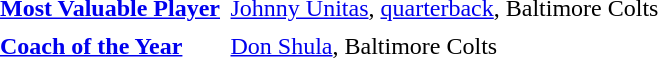<table cellpadding="3" cellspacing="1">
<tr>
<td><strong><a href='#'>Most Valuable Player</a></strong></td>
<td><a href='#'>Johnny Unitas</a>, <a href='#'>quarterback</a>, Baltimore Colts</td>
</tr>
<tr>
<td><strong><a href='#'>Coach of the Year</a></strong></td>
<td><a href='#'>Don Shula</a>, Baltimore Colts</td>
</tr>
</table>
